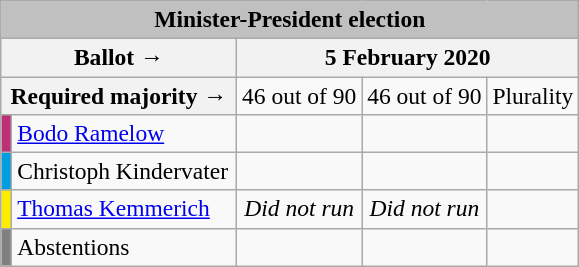<table class="wikitable" style="text-align:center; font-size:98%;">
<tr>
<td colspan=5 align="center" bgcolor="#C0C0C0"><strong>Minister-President election</strong></td>
</tr>
<tr>
<th colspan=2 style="width:150px;">Ballot →</th>
<th colspan=3>5 February 2020</th>
</tr>
<tr>
<th colspan=2>Required majority →</th>
<td>46 out of 90 </td>
<td>46 out of 90 </td>
<td>Plurality </td>
</tr>
<tr>
<td bgcolor=#BE3075></td>
<td style="text-align:left;"><a href='#'>Bodo Ramelow</a></td>
<td></td>
<td></td>
<td></td>
</tr>
<tr>
<td bgcolor=#009EE0></td>
<td style="text-align:left;">Christoph Kindervater</td>
<td></td>
<td></td>
<td></td>
</tr>
<tr>
<td bgcolor=#FFED00></td>
<td style="text-align:left;"><a href='#'>Thomas Kemmerich</a></td>
<td><em>Did not run</em></td>
<td><em>Did not run</em></td>
<td><strong></strong></td>
</tr>
<tr>
<td style="background:gray;"></td>
<td style="text-align:left;">Abstentions</td>
<td></td>
<td></td>
<td></td>
</tr>
</table>
